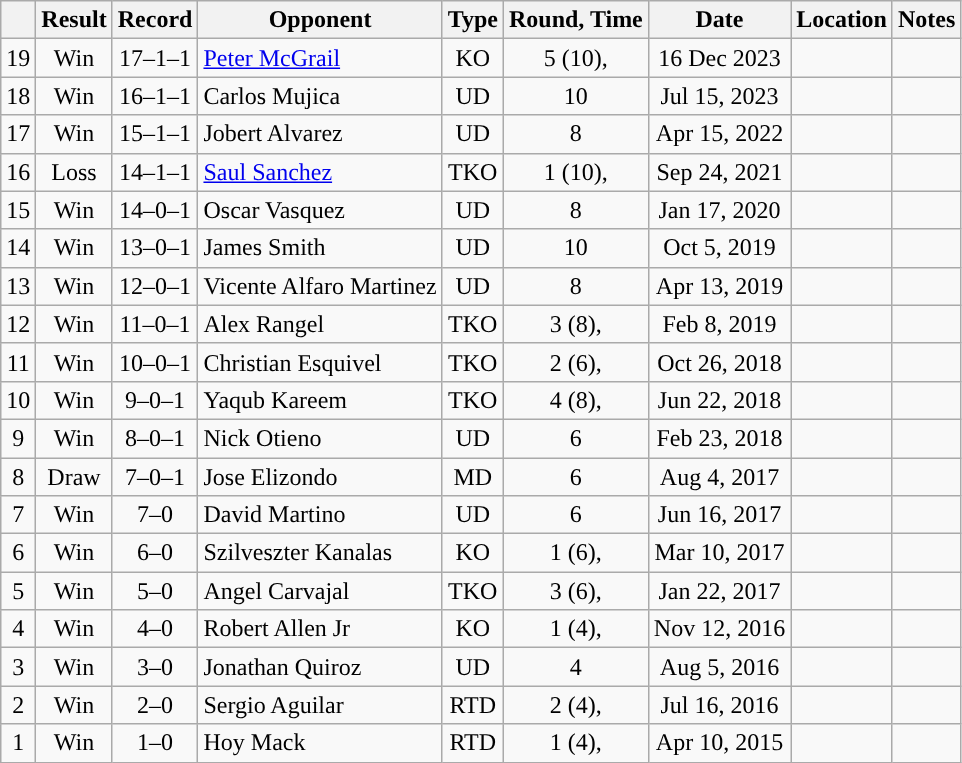<table class="wikitable" style="text-align:center">
<tr>
<th></th>
<th>Result</th>
<th>Record</th>
<th>Opponent</th>
<th>Type</th>
<th>Round, Time</th>
<th>Date</th>
<th>Location</th>
<th>Notes</th>
</tr>
<tr>
<td>19</td>
<td>Win</td>
<td>17–1–1</td>
<td style="text-align:left;"><a href='#'>Peter McGrail</a></td>
<td>KO</td>
<td>5 (10), </td>
<td>16 Dec 2023</td>
<td style="text-align:left;"></td>
<td></td>
</tr>
<tr>
<td>18</td>
<td>Win</td>
<td>16–1–1</td>
<td align=left>Carlos Mujica</td>
<td>UD</td>
<td>10</td>
<td>Jul 15, 2023</td>
<td align=left></td>
<td align=left></td>
</tr>
<tr>
<td>17</td>
<td>Win</td>
<td>15–1–1</td>
<td align=left>Jobert Alvarez</td>
<td>UD</td>
<td>8</td>
<td>Apr 15, 2022</td>
<td align=left></td>
<td align=left></td>
</tr>
<tr>
<td>16</td>
<td>Loss</td>
<td>14–1–1</td>
<td align=left><a href='#'>Saul Sanchez</a></td>
<td>TKO</td>
<td>1 (10), </td>
<td>Sep 24, 2021</td>
<td align=left></td>
<td align=left></td>
</tr>
<tr>
<td>15</td>
<td>Win</td>
<td>14–0–1</td>
<td align=left>Oscar Vasquez</td>
<td>UD</td>
<td>8</td>
<td>Jan 17, 2020</td>
<td align=left></td>
<td align=left></td>
</tr>
<tr>
<td>14</td>
<td>Win</td>
<td>13–0–1</td>
<td align=left>James Smith</td>
<td>UD</td>
<td>10</td>
<td>Oct 5, 2019</td>
<td align=left></td>
<td align=left></td>
</tr>
<tr>
<td>13</td>
<td>Win</td>
<td>12–0–1</td>
<td align=left>Vicente Alfaro Martinez</td>
<td>UD</td>
<td>8</td>
<td>Apr 13, 2019</td>
<td align=left></td>
<td align=left></td>
</tr>
<tr>
<td>12</td>
<td>Win</td>
<td>11–0–1</td>
<td align=left>Alex Rangel</td>
<td>TKO</td>
<td>3 (8), </td>
<td>Feb 8, 2019</td>
<td align=left></td>
<td align=left></td>
</tr>
<tr>
<td>11</td>
<td>Win</td>
<td>10–0–1</td>
<td align=left>Christian Esquivel</td>
<td>TKO</td>
<td>2 (6), </td>
<td>Oct 26, 2018</td>
<td align=left></td>
<td align=left></td>
</tr>
<tr>
<td>10</td>
<td>Win</td>
<td>9–0–1</td>
<td align=left>Yaqub Kareem</td>
<td>TKO</td>
<td>4 (8), </td>
<td>Jun 22, 2018</td>
<td align=left></td>
<td align=left></td>
</tr>
<tr>
<td>9</td>
<td>Win</td>
<td>8–0–1</td>
<td align=left>Nick Otieno</td>
<td>UD</td>
<td>6</td>
<td>Feb 23, 2018</td>
<td align=left></td>
<td align=left></td>
</tr>
<tr>
<td>8</td>
<td>Draw</td>
<td>7–0–1</td>
<td align=left>Jose Elizondo</td>
<td>MD</td>
<td>6</td>
<td>Aug 4, 2017</td>
<td align=left></td>
<td align=left></td>
</tr>
<tr>
<td>7</td>
<td>Win</td>
<td>7–0</td>
<td align=left>David Martino</td>
<td>UD</td>
<td>6</td>
<td>Jun 16, 2017</td>
<td align=left></td>
<td align=left></td>
</tr>
<tr>
<td>6</td>
<td>Win</td>
<td>6–0</td>
<td align=left>Szilveszter Kanalas</td>
<td>KO</td>
<td>1 (6), </td>
<td>Mar 10, 2017</td>
<td align=left></td>
<td align=left></td>
</tr>
<tr>
<td>5</td>
<td>Win</td>
<td>5–0</td>
<td align=left>Angel Carvajal</td>
<td>TKO</td>
<td>3 (6), </td>
<td>Jan 22, 2017</td>
<td align=left></td>
<td align=left></td>
</tr>
<tr>
<td>4</td>
<td>Win</td>
<td>4–0</td>
<td align=left>Robert Allen Jr</td>
<td>KO</td>
<td>1 (4), </td>
<td>Nov 12, 2016</td>
<td align=left></td>
<td align=left></td>
</tr>
<tr>
<td>3</td>
<td>Win</td>
<td>3–0</td>
<td align=left>Jonathan Quiroz</td>
<td>UD</td>
<td>4</td>
<td>Aug 5, 2016</td>
<td align=left></td>
<td align=left></td>
</tr>
<tr>
<td>2</td>
<td>Win</td>
<td>2–0</td>
<td align=left>Sergio Aguilar</td>
<td>RTD</td>
<td>2 (4), </td>
<td>Jul 16, 2016</td>
<td align=left></td>
<td align=left></td>
</tr>
<tr>
<td>1</td>
<td>Win</td>
<td>1–0</td>
<td align=left>Hoy Mack</td>
<td>RTD</td>
<td>1 (4), </td>
<td>Apr 10, 2015</td>
<td align=left></td>
<td align=left></td>
</tr>
</table>
